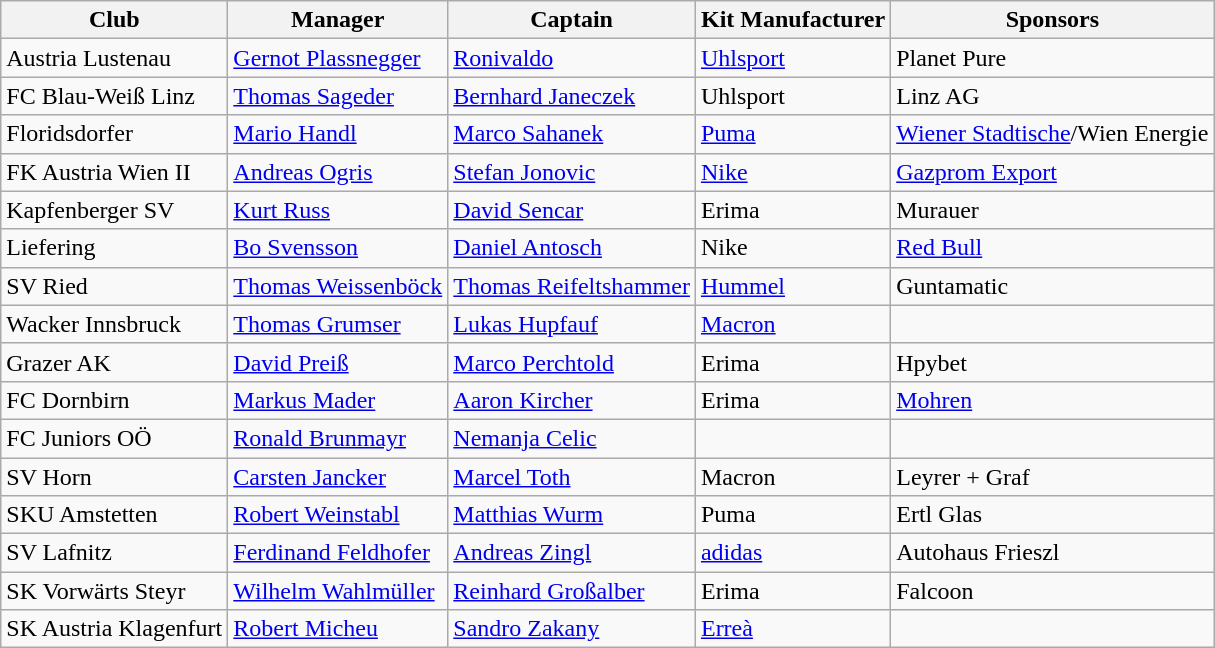<table class="wikitable sortable" style="text-align: left style="font-size: 85%;">
<tr>
<th>Club</th>
<th>Manager</th>
<th>Captain</th>
<th>Kit Manufacturer</th>
<th>Sponsors</th>
</tr>
<tr>
<td>Austria Lustenau</td>
<td> <a href='#'>Gernot Plassnegger</a></td>
<td><a href='#'>Ronivaldo</a></td>
<td><a href='#'>Uhlsport</a></td>
<td>Planet Pure</td>
</tr>
<tr>
<td>FC Blau-Weiß Linz</td>
<td> <a href='#'>Thomas Sageder</a></td>
<td><a href='#'>Bernhard Janeczek</a></td>
<td>Uhlsport</td>
<td>Linz AG</td>
</tr>
<tr>
<td>Floridsdorfer</td>
<td> <a href='#'>Mario Handl</a></td>
<td><a href='#'>Marco Sahanek</a></td>
<td><a href='#'>Puma</a></td>
<td><a href='#'>Wiener Stadtische</a>/Wien Energie</td>
</tr>
<tr>
<td>FK Austria Wien II</td>
<td> <a href='#'>Andreas Ogris</a></td>
<td><a href='#'>Stefan Jonovic</a></td>
<td><a href='#'>Nike</a></td>
<td><a href='#'>Gazprom Export</a></td>
</tr>
<tr>
<td>Kapfenberger SV</td>
<td> <a href='#'>Kurt Russ</a></td>
<td><a href='#'>David Sencar</a></td>
<td>Erima</td>
<td>Murauer</td>
</tr>
<tr>
<td>Liefering</td>
<td> <a href='#'>Bo Svensson</a></td>
<td><a href='#'>Daniel Antosch</a></td>
<td>Nike</td>
<td><a href='#'>Red Bull</a></td>
</tr>
<tr>
<td>SV Ried</td>
<td> <a href='#'>Thomas Weissenböck</a></td>
<td><a href='#'>Thomas Reifeltshammer</a></td>
<td><a href='#'>Hummel</a></td>
<td>Guntamatic</td>
</tr>
<tr>
<td>Wacker Innsbruck</td>
<td> <a href='#'>Thomas Grumser</a></td>
<td><a href='#'>Lukas Hupfauf</a></td>
<td><a href='#'>Macron</a></td>
<td></td>
</tr>
<tr>
<td>Grazer AK</td>
<td> <a href='#'>David Preiß</a></td>
<td><a href='#'>Marco Perchtold</a></td>
<td>Erima</td>
<td>Hpybet</td>
</tr>
<tr>
<td>FC Dornbirn</td>
<td> <a href='#'>Markus Mader</a></td>
<td><a href='#'>Aaron Kircher</a></td>
<td>Erima</td>
<td><a href='#'>Mohren</a></td>
</tr>
<tr>
<td>FC Juniors OÖ</td>
<td> <a href='#'>Ronald Brunmayr</a></td>
<td><a href='#'>Nemanja Celic</a></td>
<td></td>
<td></td>
</tr>
<tr>
<td>SV Horn</td>
<td> <a href='#'>Carsten Jancker</a></td>
<td><a href='#'>Marcel Toth</a></td>
<td>Macron</td>
<td>Leyrer + Graf</td>
</tr>
<tr>
<td>SKU Amstetten</td>
<td> <a href='#'>Robert Weinstabl</a></td>
<td><a href='#'>Matthias Wurm</a></td>
<td>Puma</td>
<td>Ertl Glas</td>
</tr>
<tr>
<td>SV Lafnitz</td>
<td> <a href='#'>Ferdinand Feldhofer</a></td>
<td><a href='#'>Andreas Zingl</a></td>
<td><a href='#'>adidas</a></td>
<td>Autohaus Frieszl</td>
</tr>
<tr>
<td>SK Vorwärts Steyr</td>
<td> <a href='#'>Wilhelm Wahlmüller</a></td>
<td><a href='#'>Reinhard Großalber</a></td>
<td>Erima</td>
<td>Falcoon</td>
</tr>
<tr>
<td>SK Austria Klagenfurt</td>
<td> <a href='#'>Robert Micheu</a></td>
<td><a href='#'>Sandro Zakany</a></td>
<td><a href='#'>Erreà</a></td>
<td></td>
</tr>
</table>
